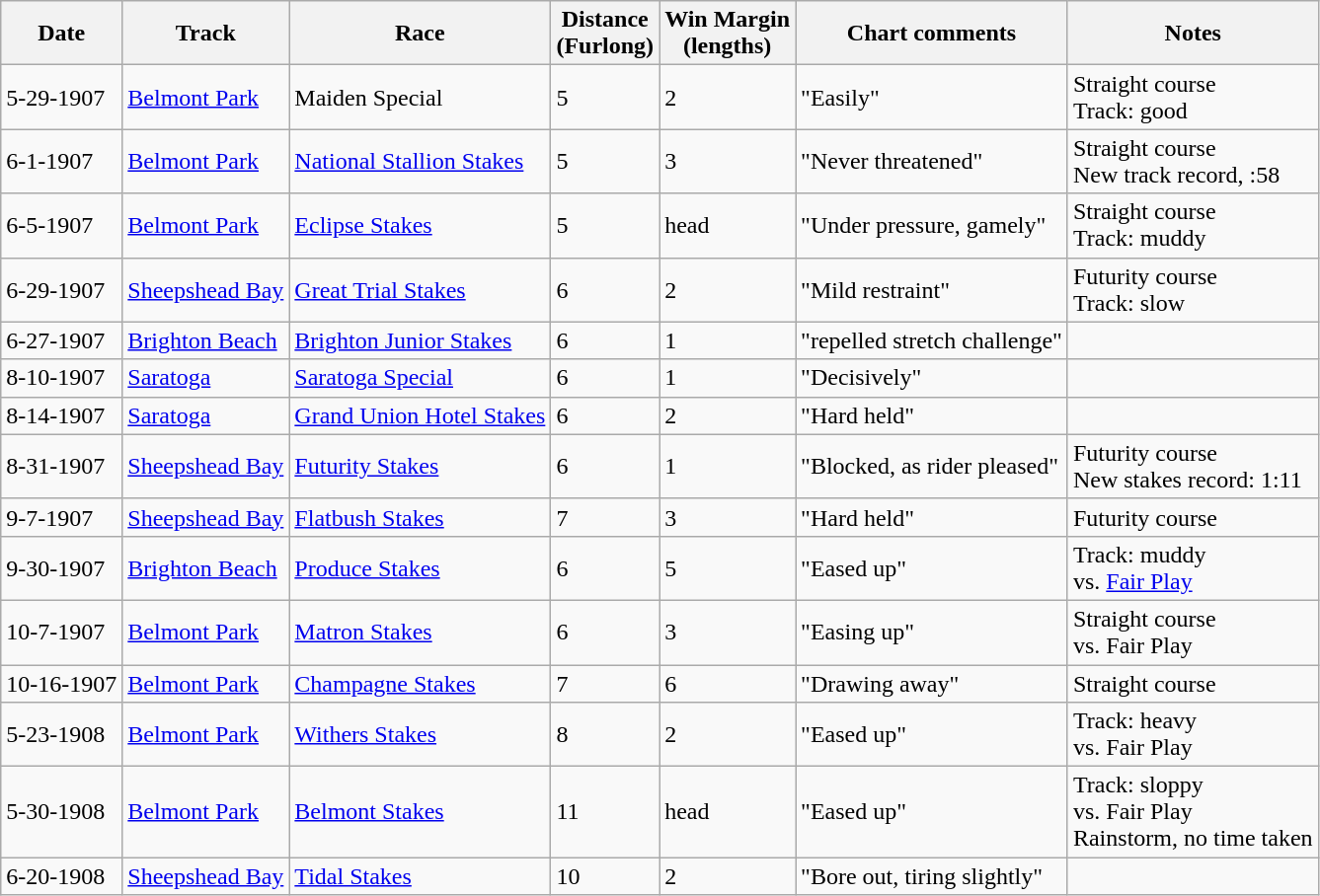<table class="wikitable sortable mw-collapsible">
<tr>
<th>Date</th>
<th>Track</th>
<th>Race</th>
<th>Distance<br>(Furlong)</th>
<th>Win Margin<br>(lengths)</th>
<th>Chart comments</th>
<th>Notes</th>
</tr>
<tr>
<td>5-29-1907</td>
<td><a href='#'>Belmont Park</a></td>
<td>Maiden Special</td>
<td>5</td>
<td>2</td>
<td>"Easily"</td>
<td>Straight course<br>Track: good</td>
</tr>
<tr>
<td>6-1-1907</td>
<td><a href='#'>Belmont Park</a></td>
<td><a href='#'>National Stallion Stakes</a></td>
<td>5</td>
<td>3</td>
<td>"Never threatened"</td>
<td>Straight course<br>New track record, :58</td>
</tr>
<tr>
<td>6-5-1907</td>
<td><a href='#'>Belmont Park</a></td>
<td><a href='#'>Eclipse Stakes</a></td>
<td>5 </td>
<td>head</td>
<td>"Under pressure, gamely"</td>
<td>Straight course<br>Track: muddy</td>
</tr>
<tr>
<td>6-29-1907</td>
<td><a href='#'>Sheepshead Bay</a></td>
<td><a href='#'>Great Trial Stakes</a></td>
<td>6</td>
<td>2</td>
<td>"Mild restraint"</td>
<td>Futurity course<br>Track: slow</td>
</tr>
<tr>
<td>6-27-1907</td>
<td><a href='#'>Brighton Beach</a></td>
<td><a href='#'>Brighton Junior Stakes</a></td>
<td>6</td>
<td>1 </td>
<td>"repelled stretch challenge"</td>
<td></td>
</tr>
<tr>
<td>8-10-1907</td>
<td><a href='#'>Saratoga</a></td>
<td><a href='#'>Saratoga Special</a></td>
<td>6</td>
<td>1</td>
<td>"Decisively"</td>
<td></td>
</tr>
<tr>
<td>8-14-1907</td>
<td><a href='#'>Saratoga</a></td>
<td><a href='#'>Grand Union Hotel Stakes</a></td>
<td>6</td>
<td>2</td>
<td>"Hard held"</td>
<td></td>
</tr>
<tr>
<td>8-31-1907</td>
<td><a href='#'>Sheepshead Bay</a></td>
<td><a href='#'>Futurity Stakes</a></td>
<td>6</td>
<td>1 </td>
<td>"Blocked, as rider pleased"</td>
<td>Futurity course<br>New stakes record: 1:11</td>
</tr>
<tr>
<td>9-7-1907</td>
<td><a href='#'>Sheepshead Bay</a></td>
<td><a href='#'>Flatbush Stakes</a></td>
<td>7</td>
<td>3</td>
<td>"Hard held"</td>
<td>Futurity course</td>
</tr>
<tr>
<td>9-30-1907</td>
<td><a href='#'>Brighton Beach</a></td>
<td><a href='#'>Produce Stakes</a></td>
<td>6</td>
<td>5</td>
<td>"Eased up"</td>
<td>Track: muddy<br>vs. <a href='#'>Fair Play</a></td>
</tr>
<tr>
<td>10-7-1907</td>
<td><a href='#'>Belmont Park</a></td>
<td><a href='#'>Matron Stakes</a></td>
<td>6</td>
<td>3</td>
<td>"Easing up"</td>
<td>Straight course<br>vs. Fair Play</td>
</tr>
<tr>
<td>10-16-1907</td>
<td><a href='#'>Belmont Park</a></td>
<td><a href='#'>Champagne Stakes</a></td>
<td>7</td>
<td>6</td>
<td>"Drawing away"</td>
<td>Straight course</td>
</tr>
<tr>
<td>5-23-1908</td>
<td><a href='#'>Belmont Park</a></td>
<td><a href='#'>Withers Stakes</a></td>
<td>8</td>
<td>2</td>
<td>"Eased up"</td>
<td>Track: heavy<br>vs. Fair Play</td>
</tr>
<tr>
<td>5-30-1908</td>
<td><a href='#'>Belmont Park</a></td>
<td><a href='#'>Belmont Stakes</a></td>
<td>11</td>
<td>head</td>
<td>"Eased up"</td>
<td>Track: sloppy<br>vs. Fair Play<br>Rainstorm, no time taken</td>
</tr>
<tr>
<td>6-20-1908</td>
<td><a href='#'>Sheepshead Bay</a></td>
<td><a href='#'>Tidal Stakes</a></td>
<td>10</td>
<td>2</td>
<td>"Bore out, tiring slightly"</td>
<td></td>
</tr>
</table>
